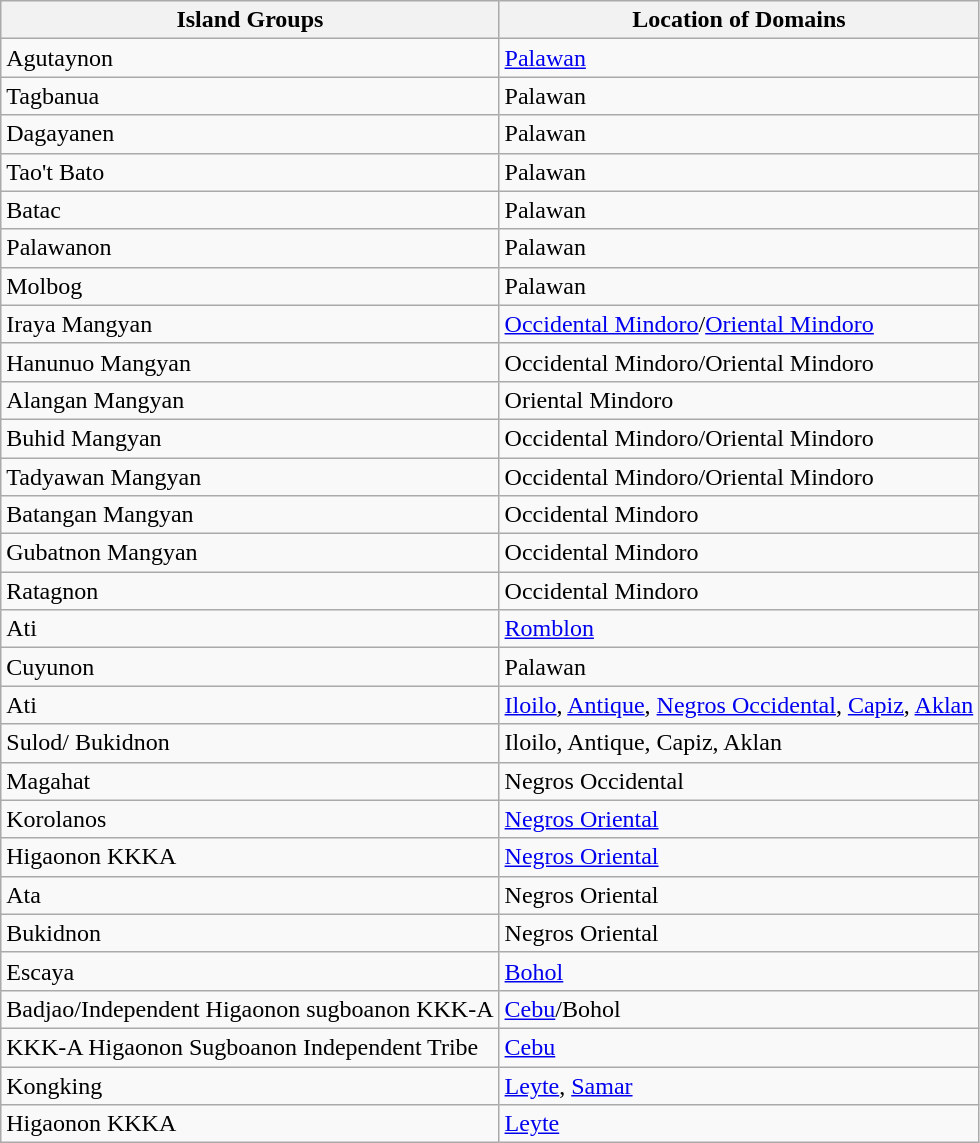<table class="wikitable">
<tr>
<th>Island Groups</th>
<th>Location of Domains</th>
</tr>
<tr>
<td>Agutaynon</td>
<td><a href='#'>Palawan</a></td>
</tr>
<tr>
<td>Tagbanua</td>
<td>Palawan</td>
</tr>
<tr>
<td>Dagayanen</td>
<td>Palawan</td>
</tr>
<tr>
<td>Tao't Bato</td>
<td>Palawan</td>
</tr>
<tr>
<td>Batac</td>
<td>Palawan</td>
</tr>
<tr>
<td>Palawanon</td>
<td>Palawan</td>
</tr>
<tr>
<td>Molbog</td>
<td>Palawan</td>
</tr>
<tr>
<td>Iraya Mangyan</td>
<td><a href='#'>Occidental Mindoro</a>/<a href='#'>Oriental Mindoro</a></td>
</tr>
<tr>
<td>Hanunuo Mangyan</td>
<td>Occidental Mindoro/Oriental Mindoro</td>
</tr>
<tr>
<td>Alangan Mangyan</td>
<td>Oriental Mindoro</td>
</tr>
<tr>
<td>Buhid Mangyan</td>
<td>Occidental Mindoro/Oriental Mindoro</td>
</tr>
<tr>
<td>Tadyawan Mangyan</td>
<td>Occidental Mindoro/Oriental Mindoro</td>
</tr>
<tr>
<td>Batangan Mangyan</td>
<td>Occidental Mindoro</td>
</tr>
<tr>
<td>Gubatnon Mangyan</td>
<td>Occidental Mindoro</td>
</tr>
<tr>
<td>Ratagnon</td>
<td>Occidental Mindoro</td>
</tr>
<tr>
<td>Ati</td>
<td><a href='#'>Romblon</a></td>
</tr>
<tr>
<td>Cuyunon</td>
<td>Palawan</td>
</tr>
<tr>
<td>Ati</td>
<td><a href='#'>Iloilo</a>, <a href='#'>Antique</a>, <a href='#'>Negros Occidental</a>, <a href='#'>Capiz</a>, <a href='#'>Aklan</a></td>
</tr>
<tr>
<td>Sulod/ Bukidnon</td>
<td>Iloilo, Antique, Capiz, Aklan</td>
</tr>
<tr>
<td>Magahat</td>
<td>Negros Occidental</td>
</tr>
<tr>
<td>Korolanos</td>
<td><a href='#'>Negros Oriental</a></td>
</tr>
<tr>
<td>Higaonon KKKA</td>
<td><a href='#'>Negros Oriental</a></td>
</tr>
<tr>
<td>Ata</td>
<td>Negros Oriental</td>
</tr>
<tr>
<td>Bukidnon</td>
<td>Negros Oriental</td>
</tr>
<tr>
<td>Escaya</td>
<td><a href='#'>Bohol</a></td>
</tr>
<tr>
<td>Badjao/Independent Higaonon sugboanon KKK-A</td>
<td><a href='#'>Cebu</a>/Bohol</td>
</tr>
<tr>
<td>KKK-A Higaonon Sugboanon Independent Tribe</td>
<td><a href='#'>Cebu</a></td>
</tr>
<tr>
<td>Kongking</td>
<td><a href='#'>Leyte</a>, <a href='#'>Samar</a></td>
</tr>
<tr>
<td>Higaonon KKKA</td>
<td><a href='#'>Leyte</a></td>
</tr>
</table>
